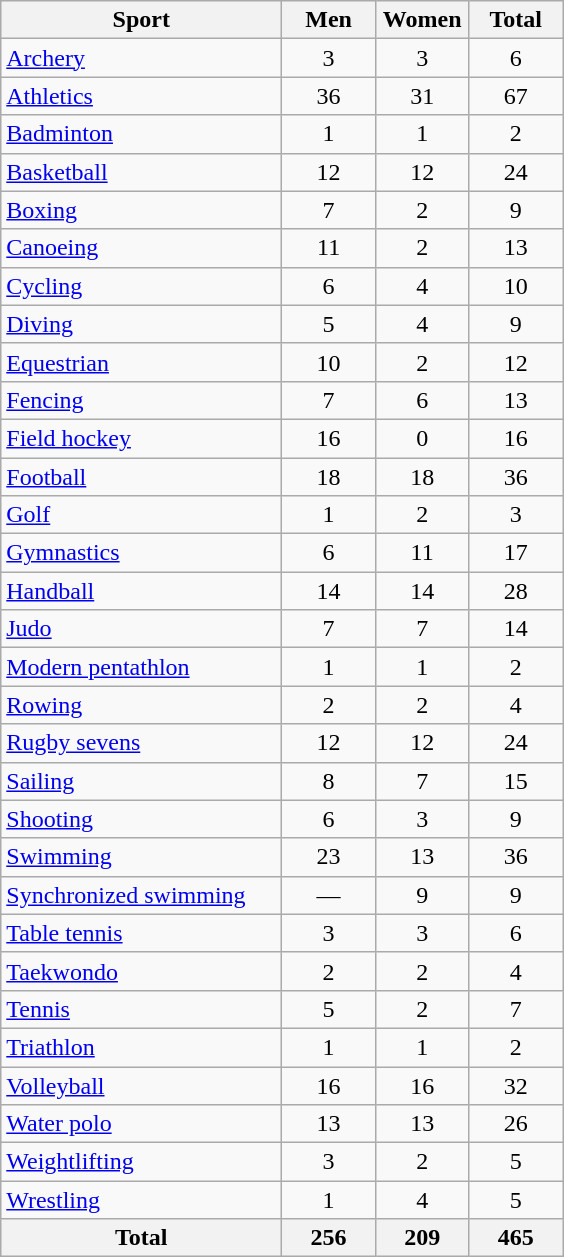<table class="wikitable sortable" style="text-align:center;">
<tr>
<th width=180>Sport</th>
<th width=55>Men</th>
<th width=55>Women</th>
<th width=55>Total</th>
</tr>
<tr>
<td align=left><a href='#'>Archery</a></td>
<td>3</td>
<td>3</td>
<td>6</td>
</tr>
<tr>
<td align=left><a href='#'>Athletics</a></td>
<td>36</td>
<td>31</td>
<td>67</td>
</tr>
<tr>
<td align=left><a href='#'>Badminton</a></td>
<td>1</td>
<td>1</td>
<td>2</td>
</tr>
<tr>
<td align=left><a href='#'>Basketball</a></td>
<td>12</td>
<td>12</td>
<td>24</td>
</tr>
<tr>
<td align=left><a href='#'>Boxing</a></td>
<td>7</td>
<td>2</td>
<td>9</td>
</tr>
<tr>
<td align=left><a href='#'>Canoeing</a></td>
<td>11</td>
<td>2</td>
<td>13</td>
</tr>
<tr>
<td align=left><a href='#'>Cycling</a></td>
<td>6</td>
<td>4</td>
<td>10</td>
</tr>
<tr>
<td align=left><a href='#'>Diving</a></td>
<td>5</td>
<td>4</td>
<td>9</td>
</tr>
<tr>
<td align=left><a href='#'>Equestrian</a></td>
<td>10</td>
<td>2</td>
<td>12</td>
</tr>
<tr>
<td align=left><a href='#'>Fencing</a></td>
<td>7</td>
<td>6</td>
<td>13</td>
</tr>
<tr>
<td align=left><a href='#'>Field hockey</a></td>
<td>16</td>
<td>0</td>
<td>16</td>
</tr>
<tr>
<td align=left><a href='#'>Football</a></td>
<td>18</td>
<td>18</td>
<td>36</td>
</tr>
<tr>
<td align=left><a href='#'>Golf</a></td>
<td>1</td>
<td>2</td>
<td>3</td>
</tr>
<tr>
<td align=left><a href='#'>Gymnastics</a></td>
<td>6</td>
<td>11</td>
<td>17</td>
</tr>
<tr>
<td align=left><a href='#'>Handball</a></td>
<td>14</td>
<td>14</td>
<td>28</td>
</tr>
<tr>
<td align=left><a href='#'>Judo</a></td>
<td>7</td>
<td>7</td>
<td>14</td>
</tr>
<tr>
<td align=left><a href='#'>Modern pentathlon</a></td>
<td>1</td>
<td>1</td>
<td>2</td>
</tr>
<tr>
<td align=left><a href='#'>Rowing</a></td>
<td>2</td>
<td>2</td>
<td>4</td>
</tr>
<tr>
<td align=left><a href='#'>Rugby sevens</a></td>
<td>12</td>
<td>12</td>
<td>24</td>
</tr>
<tr>
<td align=left><a href='#'>Sailing</a></td>
<td>8</td>
<td>7</td>
<td>15</td>
</tr>
<tr>
<td align=left><a href='#'>Shooting</a></td>
<td>6</td>
<td>3</td>
<td>9</td>
</tr>
<tr>
<td align=left><a href='#'>Swimming</a></td>
<td>23</td>
<td>13</td>
<td>36</td>
</tr>
<tr>
<td align=left><a href='#'>Synchronized swimming</a></td>
<td>—</td>
<td>9</td>
<td>9</td>
</tr>
<tr>
<td align=left><a href='#'>Table tennis</a></td>
<td>3</td>
<td>3</td>
<td>6</td>
</tr>
<tr>
<td align=left><a href='#'>Taekwondo</a></td>
<td>2</td>
<td>2</td>
<td>4</td>
</tr>
<tr>
<td align=left><a href='#'>Tennis</a></td>
<td>5</td>
<td>2</td>
<td>7</td>
</tr>
<tr>
<td align=left><a href='#'>Triathlon</a></td>
<td>1</td>
<td>1</td>
<td>2</td>
</tr>
<tr>
<td align=left><a href='#'>Volleyball</a></td>
<td>16</td>
<td>16</td>
<td>32</td>
</tr>
<tr>
<td align=left><a href='#'>Water polo</a></td>
<td>13</td>
<td>13</td>
<td>26</td>
</tr>
<tr>
<td align=left><a href='#'>Weightlifting</a></td>
<td>3</td>
<td>2</td>
<td>5</td>
</tr>
<tr>
<td align=left><a href='#'>Wrestling</a></td>
<td>1</td>
<td>4</td>
<td>5</td>
</tr>
<tr>
<th>Total</th>
<th>256</th>
<th>209</th>
<th>465</th>
</tr>
</table>
